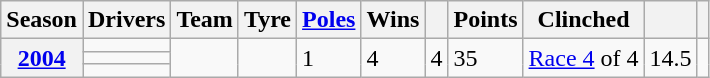<table class="wikitable sortable plainrowheaders"; text-align:center;">
<tr>
<th scope=col>Season</th>
<th scope=col>Drivers</th>
<th scope=col>Team</th>
<th scope=col>Tyre</th>
<th scope=col><a href='#'>Poles</a></th>
<th scope=col>Wins</th>
<th scope=col></th>
<th scope=col>Points</th>
<th scope=col>Clinched</th>
<th scope=col></th>
<th scope=col class=unsortable></th>
</tr>
<tr>
<th scope=row style="text-align: center;" rowspan=3><a href='#'>2004</a></th>
<td></td>
<td rowspan=3></td>
<td rowspan=3></td>
<td rowspan=3>1</td>
<td rowspan=3>4</td>
<td rowspan=3>4</td>
<td rowspan=3>35</td>
<td rowspan=3><a href='#'>Race 4</a> of 4</td>
<td rowspan=3>14.5</td>
<td rowspan=3 style="text-align:center;"></td>
</tr>
<tr>
<td></td>
</tr>
<tr>
<td></td>
</tr>
</table>
